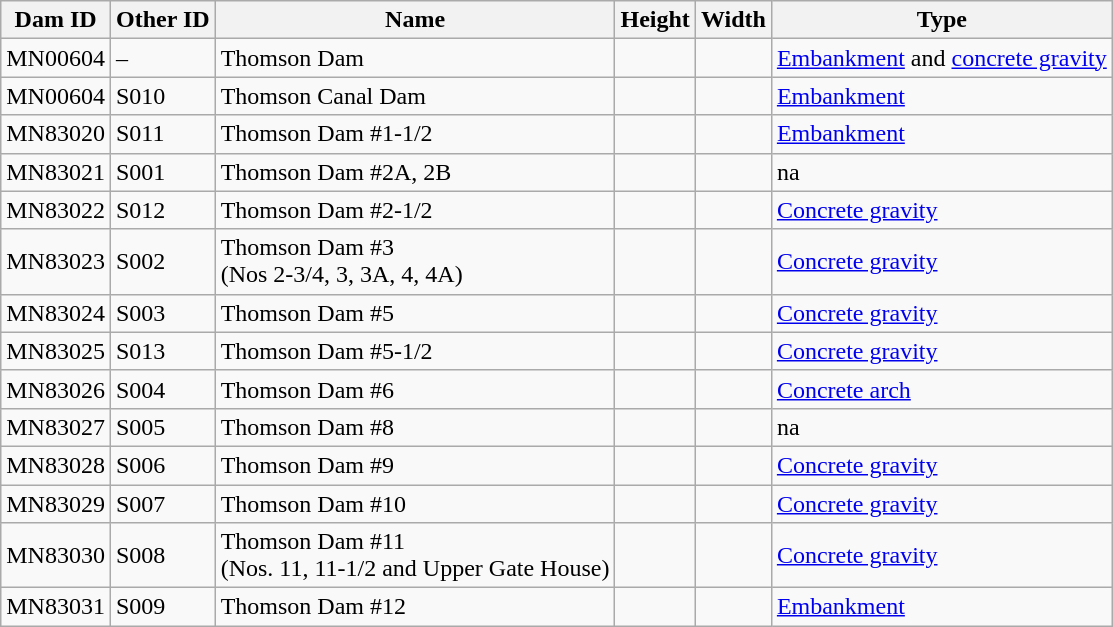<table class="wikitable sortable">
<tr>
<th>Dam ID</th>
<th>Other ID</th>
<th>Name</th>
<th>Height</th>
<th>Width</th>
<th>Type</th>
</tr>
<tr>
<td>MN00604</td>
<td>–</td>
<td>Thomson Dam</td>
<td></td>
<td></td>
<td><a href='#'>Embankment</a> and <a href='#'>concrete gravity</a></td>
</tr>
<tr>
<td>MN00604</td>
<td>S010</td>
<td>Thomson Canal Dam</td>
<td></td>
<td></td>
<td><a href='#'>Embankment</a></td>
</tr>
<tr>
<td>MN83020</td>
<td>S011</td>
<td>Thomson Dam #1-1/2</td>
<td></td>
<td></td>
<td><a href='#'>Embankment</a></td>
</tr>
<tr>
<td>MN83021</td>
<td>S001</td>
<td>Thomson Dam #2A, 2B</td>
<td></td>
<td></td>
<td>na</td>
</tr>
<tr>
<td>MN83022</td>
<td>S012</td>
<td>Thomson Dam #2-1/2</td>
<td></td>
<td></td>
<td><a href='#'>Concrete gravity</a></td>
</tr>
<tr>
<td>MN83023</td>
<td>S002</td>
<td>Thomson Dam #3<br>(Nos 2-3/4, 3, 3A, 4, 4A)</td>
<td></td>
<td></td>
<td><a href='#'>Concrete gravity</a></td>
</tr>
<tr>
<td>MN83024</td>
<td>S003</td>
<td>Thomson Dam #5</td>
<td></td>
<td></td>
<td><a href='#'>Concrete gravity</a></td>
</tr>
<tr>
<td>MN83025</td>
<td>S013</td>
<td>Thomson Dam #5-1/2</td>
<td></td>
<td></td>
<td><a href='#'>Concrete gravity</a></td>
</tr>
<tr>
<td>MN83026</td>
<td>S004</td>
<td>Thomson Dam #6</td>
<td></td>
<td></td>
<td><a href='#'>Concrete arch</a></td>
</tr>
<tr>
<td>MN83027</td>
<td>S005</td>
<td>Thomson Dam #8</td>
<td></td>
<td></td>
<td>na</td>
</tr>
<tr>
<td>MN83028</td>
<td>S006</td>
<td>Thomson Dam #9</td>
<td></td>
<td></td>
<td><a href='#'>Concrete gravity</a></td>
</tr>
<tr>
<td>MN83029</td>
<td>S007</td>
<td>Thomson Dam #10</td>
<td></td>
<td></td>
<td><a href='#'>Concrete gravity</a></td>
</tr>
<tr>
<td>MN83030</td>
<td>S008</td>
<td>Thomson Dam #11<br>(Nos. 11, 11-1/2 and Upper Gate House)</td>
<td></td>
<td></td>
<td><a href='#'>Concrete gravity</a></td>
</tr>
<tr>
<td>MN83031</td>
<td>S009</td>
<td>Thomson Dam #12</td>
<td></td>
<td></td>
<td><a href='#'>Embankment</a></td>
</tr>
</table>
